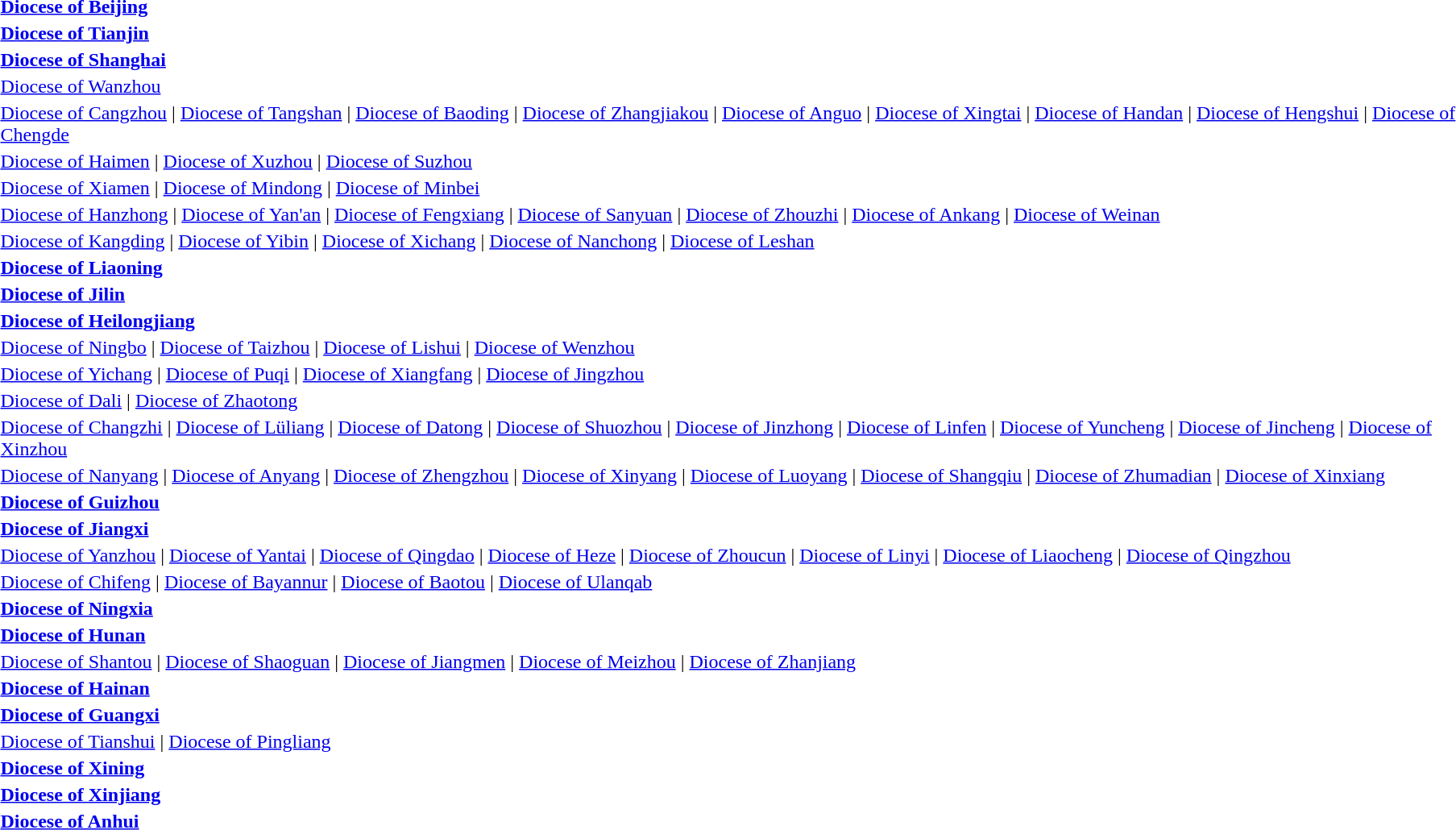<table style="margin: 0 0.5em; background: transparent;">
<tr style="background: #ececec; vertical-align: text-top;">
</tr>
<tr style="vertical-align: text-top;">
<td><strong><a href='#'>Diocese of Beijing</a></strong></td>
</tr>
<tr style="vertical-align: text-top;">
<td><strong><a href='#'>Diocese of Tianjin</a></strong></td>
</tr>
<tr style="vertical-align: text-top;">
<td><strong><a href='#'>Diocese of Shanghai</a></strong></td>
</tr>
<tr style="vertical-align: text-top;">
<td><a href='#'>Diocese of Wanzhou</a></td>
</tr>
<tr style="vertical-align: text-top;">
<td><a href='#'>Diocese of Cangzhou</a> | <a href='#'>Diocese of Tangshan</a> | <a href='#'>Diocese of Baoding</a> | <a href='#'>Diocese of Zhangjiakou</a> | <a href='#'>Diocese of Anguo</a> | <a href='#'>Diocese of Xingtai</a> | <a href='#'>Diocese of Handan</a> | <a href='#'>Diocese of Hengshui</a> | <a href='#'>Diocese of Chengde</a></td>
</tr>
<tr style="vertical-align: text-top;">
<td><a href='#'>Diocese of Haimen</a> | <a href='#'>Diocese of Xuzhou</a> | <a href='#'>Diocese of Suzhou</a></td>
</tr>
<tr style="vertical-align: text-top;">
<td><a href='#'>Diocese of Xiamen</a> | <a href='#'>Diocese of Mindong</a> | <a href='#'>Diocese of Minbei</a></td>
</tr>
<tr style="vertical-align: text-top;">
<td><a href='#'>Diocese of Hanzhong</a> | <a href='#'>Diocese of Yan'an</a> | <a href='#'>Diocese of Fengxiang</a> | <a href='#'>Diocese of Sanyuan</a> | <a href='#'>Diocese of Zhouzhi</a> | <a href='#'>Diocese of Ankang</a> | <a href='#'>Diocese of Weinan</a></td>
</tr>
<tr style="vertical-align: text-top;">
<td><a href='#'>Diocese of Kangding</a> | <a href='#'>Diocese of Yibin</a> | <a href='#'>Diocese of Xichang</a> | <a href='#'>Diocese of Nanchong</a> | <a href='#'>Diocese of Leshan</a></td>
<td></td>
</tr>
<tr style="vertical-align: text-top;">
<td><strong><a href='#'>Diocese of Liaoning</a></strong></td>
</tr>
<tr style="vertical-align: text-top;">
<td><strong><a href='#'>Diocese of Jilin</a></strong></td>
</tr>
<tr style="vertical-align: text-top;">
<td><strong><a href='#'>Diocese of Heilongjiang</a></strong></td>
</tr>
<tr style="vertical-align: text-top;">
<td><a href='#'>Diocese of Ningbo</a> | <a href='#'>Diocese of Taizhou</a> | <a href='#'>Diocese of Lishui</a> | <a href='#'>Diocese of Wenzhou</a></td>
<td></td>
</tr>
<tr style="vertical-align: text-top;">
<td><a href='#'>Diocese of Yichang</a> | <a href='#'>Diocese of Puqi</a> | <a href='#'>Diocese of Xiangfang</a> | <a href='#'>Diocese of Jingzhou</a></td>
</tr>
<tr style="vertical-align: text-top;">
<td><a href='#'>Diocese of Dali</a> | <a href='#'>Diocese of Zhaotong</a></td>
</tr>
<tr style="vertical-align: text-top;">
<td><a href='#'>Diocese of Changzhi</a> | <a href='#'>Diocese of Lüliang</a> | <a href='#'>Diocese of Datong</a> | <a href='#'>Diocese of Shuozhou</a> | <a href='#'>Diocese of Jinzhong</a> | <a href='#'>Diocese of Linfen</a> | <a href='#'>Diocese of Yuncheng</a> | <a href='#'>Diocese of Jincheng</a> | <a href='#'>Diocese of Xinzhou</a></td>
</tr>
<tr style="vertical-align: text-top;">
<td><a href='#'>Diocese of Nanyang</a> | <a href='#'>Diocese of Anyang</a> | <a href='#'>Diocese of Zhengzhou</a> | <a href='#'>Diocese of Xinyang</a> | <a href='#'>Diocese of Luoyang</a> | <a href='#'>Diocese of Shangqiu</a> | <a href='#'>Diocese of Zhumadian</a> | <a href='#'>Diocese of Xinxiang</a></td>
</tr>
<tr style="vertical-align: text-top;">
<td><strong><a href='#'>Diocese of Guizhou</a></strong></td>
</tr>
<tr style="vertical-align: text-top;">
<td><strong><a href='#'>Diocese of Jiangxi</a></strong></td>
</tr>
<tr style="vertical-align: text-top;">
<td><a href='#'>Diocese of Yanzhou</a> | <a href='#'>Diocese of Yantai</a> | <a href='#'>Diocese of Qingdao</a> | <a href='#'>Diocese of Heze</a> | <a href='#'>Diocese of Zhoucun</a> | <a href='#'>Diocese of Linyi</a> | <a href='#'>Diocese of Liaocheng</a> | <a href='#'>Diocese of Qingzhou</a></td>
</tr>
<tr style="vertical-align: text-top;">
<td><a href='#'>Diocese of Chifeng</a> | <a href='#'>Diocese of Bayannur</a> | <a href='#'>Diocese of Baotou</a> | <a href='#'>Diocese of Ulanqab</a></td>
</tr>
<tr style="vertical-align: text-top;">
<td><strong><a href='#'>Diocese of Ningxia</a></strong></td>
</tr>
<tr style="vertical-align: text-top;">
<td><strong><a href='#'>Diocese of Hunan</a></strong></td>
</tr>
<tr style="vertical-align: text-top;">
<td><a href='#'>Diocese of Shantou</a> | <a href='#'>Diocese of Shaoguan</a> | <a href='#'>Diocese of Jiangmen</a> | <a href='#'>Diocese of Meizhou</a> | <a href='#'>Diocese of Zhanjiang</a></td>
</tr>
<tr style="vertical-align: text-top;">
<td><strong><a href='#'>Diocese of Hainan</a></strong></td>
</tr>
<tr style="vertical-align: text-top;">
<td><strong><a href='#'>Diocese of Guangxi</a></strong></td>
</tr>
<tr style="vertical-align: text-top;">
<td><a href='#'>Diocese of Tianshui</a> | <a href='#'>Diocese of Pingliang</a></td>
</tr>
<tr style="vertical-align: text-top;">
<td><strong><a href='#'>Diocese of Xining</a></strong></td>
</tr>
<tr style="vertical-align: text-top;">
<td><strong><a href='#'>Diocese of Xinjiang</a></strong></td>
</tr>
<tr style="vertical-align: text-top;">
<td><strong><a href='#'>Diocese of Anhui</a></strong></td>
</tr>
</table>
